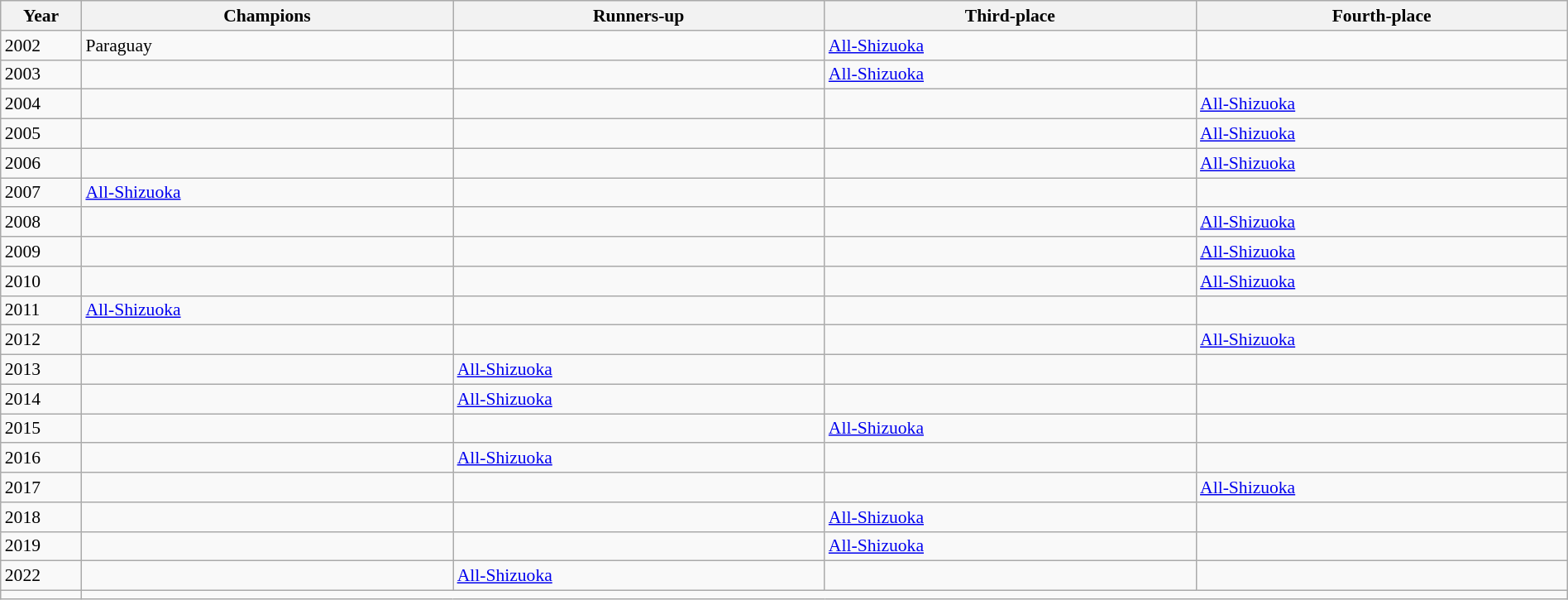<table class="wikitable" style="text-align:left; font-size:90%;" width="100%">
<tr>
<th width="5%">Year</th>
<th width="23%">Champions</th>
<th width="23%">Runners-up</th>
<th width="23%">Third-place</th>
<th width="23%">Fourth-place</th>
</tr>
<tr>
<td>2002</td>
<td> Paraguay</td>
<td></td>
<td> <a href='#'>All-Shizuoka</a></td>
<td></td>
</tr>
<tr>
<td>2003</td>
<td></td>
<td></td>
<td> <a href='#'>All-Shizuoka</a></td>
<td></td>
</tr>
<tr>
<td>2004</td>
<td></td>
<td></td>
<td></td>
<td> <a href='#'>All-Shizuoka</a></td>
</tr>
<tr>
<td>2005</td>
<td></td>
<td></td>
<td></td>
<td> <a href='#'>All-Shizuoka</a></td>
</tr>
<tr>
<td>2006</td>
<td></td>
<td></td>
<td></td>
<td> <a href='#'>All-Shizuoka</a></td>
</tr>
<tr>
<td>2007</td>
<td> <a href='#'>All-Shizuoka</a></td>
<td></td>
<td></td>
<td></td>
</tr>
<tr>
<td>2008</td>
<td></td>
<td></td>
<td></td>
<td> <a href='#'>All-Shizuoka</a></td>
</tr>
<tr>
<td>2009</td>
<td></td>
<td></td>
<td></td>
<td> <a href='#'>All-Shizuoka</a></td>
</tr>
<tr>
<td>2010</td>
<td></td>
<td></td>
<td></td>
<td> <a href='#'>All-Shizuoka</a></td>
</tr>
<tr>
<td>2011</td>
<td> <a href='#'>All-Shizuoka</a></td>
<td></td>
<td></td>
<td></td>
</tr>
<tr>
<td>2012</td>
<td></td>
<td></td>
<td></td>
<td> <a href='#'>All-Shizuoka</a></td>
</tr>
<tr>
<td>2013</td>
<td></td>
<td> <a href='#'>All-Shizuoka</a></td>
<td></td>
<td></td>
</tr>
<tr>
<td>2014</td>
<td></td>
<td> <a href='#'>All-Shizuoka</a></td>
<td></td>
<td></td>
</tr>
<tr>
<td>2015</td>
<td></td>
<td></td>
<td> <a href='#'>All-Shizuoka</a></td>
<td></td>
</tr>
<tr>
<td>2016</td>
<td></td>
<td> <a href='#'>All-Shizuoka</a></td>
<td></td>
<td></td>
</tr>
<tr>
<td>2017</td>
<td></td>
<td></td>
<td></td>
<td> <a href='#'>All-Shizuoka</a></td>
</tr>
<tr>
<td>2018</td>
<td></td>
<td></td>
<td> <a href='#'>All-Shizuoka</a></td>
<td></td>
</tr>
<tr>
<td>2019</td>
<td></td>
<td></td>
<td> <a href='#'>All-Shizuoka</a></td>
<td></td>
</tr>
<tr>
<td>2022</td>
<td></td>
<td> <a href='#'>All-Shizuoka</a></td>
<td></td>
<td></td>
</tr>
<tr>
<td></td>
<td colspan="4"></td>
</tr>
</table>
